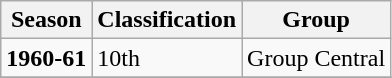<table class="wikitable">
<tr>
<th>Season</th>
<th>Classification</th>
<th colspan="2">Group</th>
</tr>
<tr>
<td align="center"><strong>1960-61</strong></td>
<td>10th</td>
<td>Group Central</td>
</tr>
<tr>
</tr>
</table>
